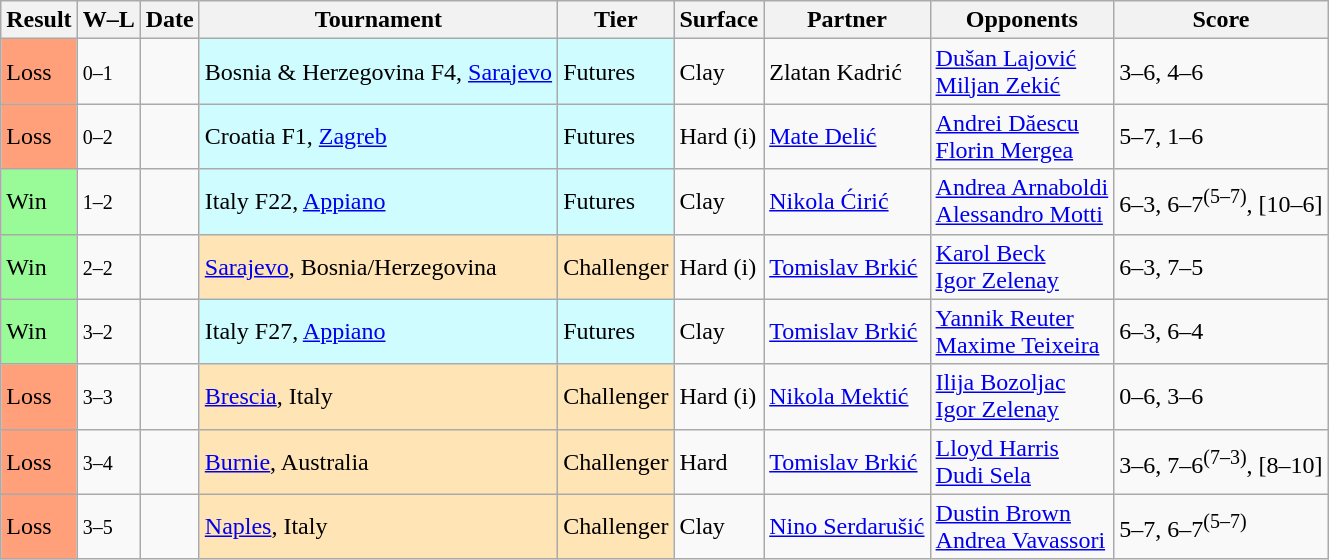<table class="sortable wikitable">
<tr>
<th>Result</th>
<th class="unsortable">W–L</th>
<th>Date</th>
<th>Tournament</th>
<th>Tier</th>
<th>Surface</th>
<th>Partner</th>
<th>Opponents</th>
<th class="unsortable">Score</th>
</tr>
<tr>
<td bgcolor=FFA07A>Loss</td>
<td><small>0–1</small></td>
<td></td>
<td style=background:#cffcff>Bosnia & Herzegovina F4, <a href='#'>Sarajevo</a></td>
<td style=background:#cffcff>Futures</td>
<td>Clay</td>
<td> Zlatan Kadrić</td>
<td> <a href='#'>Dušan Lajović</a> <br>  <a href='#'>Miljan Zekić</a></td>
<td>3–6, 4–6</td>
</tr>
<tr>
<td bgcolor=FFA07A>Loss</td>
<td><small>0–2</small></td>
<td></td>
<td style=background:#cffcff>Croatia F1, <a href='#'>Zagreb</a></td>
<td style=background:#cffcff>Futures</td>
<td>Hard (i)</td>
<td> <a href='#'>Mate Delić</a></td>
<td> <a href='#'>Andrei Dăescu</a><br> <a href='#'>Florin Mergea</a></td>
<td>5–7, 1–6</td>
</tr>
<tr>
<td bgcolor=98fb98>Win</td>
<td><small>1–2</small></td>
<td></td>
<td style=background:#cffcff>Italy F22, <a href='#'>Appiano</a></td>
<td style=background:#cffcff>Futures</td>
<td>Clay</td>
<td> <a href='#'>Nikola Ćirić</a></td>
<td> <a href='#'>Andrea Arnaboldi</a><br> <a href='#'>Alessandro Motti</a></td>
<td>6–3, 6–7<sup>(5–7)</sup>, [10–6]</td>
</tr>
<tr>
<td bgcolor=98fb98>Win</td>
<td><small>2–2</small></td>
<td><a href='#'></a></td>
<td style=background:moccasin><a href='#'>Sarajevo</a>, Bosnia/Herzegovina</td>
<td style=background:moccasin>Challenger</td>
<td>Hard (i)</td>
<td> <a href='#'>Tomislav Brkić</a></td>
<td> <a href='#'>Karol Beck</a> <br>  <a href='#'>Igor Zelenay</a></td>
<td>6–3, 7–5</td>
</tr>
<tr>
<td bgcolor=98fb98>Win</td>
<td><small>3–2</small></td>
<td></td>
<td style=background:#cffcff>Italy F27, <a href='#'>Appiano</a></td>
<td style=background:#cffcff>Futures</td>
<td>Clay</td>
<td> <a href='#'>Tomislav Brkić</a></td>
<td> <a href='#'>Yannik Reuter</a><br> <a href='#'>Maxime Teixeira</a></td>
<td>6–3, 6–4</td>
</tr>
<tr>
<td bgcolor=FFA07A>Loss</td>
<td><small>3–3</small></td>
<td><a href='#'></a></td>
<td style=background:moccasin><a href='#'>Brescia</a>, Italy</td>
<td style=background:moccasin>Challenger</td>
<td>Hard (i)</td>
<td> <a href='#'>Nikola Mektić</a></td>
<td> <a href='#'>Ilija Bozoljac</a> <br>  <a href='#'>Igor Zelenay</a></td>
<td>0–6, 3–6</td>
</tr>
<tr>
<td bgcolor=FFA07A>Loss</td>
<td><small>3–4</small></td>
<td><a href='#'></a></td>
<td style=background:moccasin><a href='#'>Burnie</a>, Australia</td>
<td style=background:moccasin>Challenger</td>
<td>Hard</td>
<td> <a href='#'>Tomislav Brkić</a></td>
<td> <a href='#'>Lloyd Harris</a><br> <a href='#'>Dudi Sela</a></td>
<td>3–6, 7–6<sup>(7–3)</sup>, [8–10]</td>
</tr>
<tr>
<td bgcolor=FFA07A>Loss</td>
<td><small>3–5</small></td>
<td><a href='#'></a></td>
<td style=background:moccasin><a href='#'>Naples</a>, Italy</td>
<td style=background:moccasin>Challenger</td>
<td>Clay</td>
<td> <a href='#'>Nino Serdarušić</a></td>
<td> <a href='#'>Dustin Brown</a><br> <a href='#'>Andrea Vavassori</a></td>
<td>5–7, 6–7<sup>(5–7)</sup></td>
</tr>
</table>
